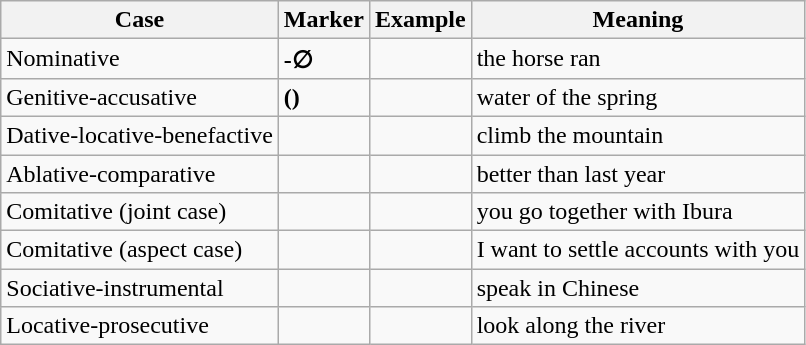<table class="wikitable">
<tr>
<th>Case</th>
<th>Marker</th>
<th>Example</th>
<th>Meaning</th>
</tr>
<tr>
<td>Nominative</td>
<td><strong>-∅</strong></td>
<td></td>
<td>the horse ran</td>
</tr>
<tr>
<td>Genitive-accusative</td>
<td><strong> ()</strong></td>
<td></td>
<td>water of the spring</td>
</tr>
<tr>
<td>Dative-locative-benefactive</td>
<td><strong></strong></td>
<td></td>
<td>climb the mountain</td>
</tr>
<tr>
<td>Ablative-comparative</td>
<td><strong></strong></td>
<td></td>
<td>better than last year</td>
</tr>
<tr>
<td>Comitative (joint case)</td>
<td><strong></strong></td>
<td></td>
<td>you go together with Ibura</td>
</tr>
<tr>
<td>Comitative (aspect case)</td>
<td><strong></strong></td>
<td></td>
<td>I want to settle accounts with you</td>
</tr>
<tr>
<td>Sociative-instrumental</td>
<td><strong></strong></td>
<td></td>
<td>speak in Chinese</td>
</tr>
<tr>
<td>Locative-prosecutive</td>
<td><strong></strong></td>
<td></td>
<td>look along the river</td>
</tr>
</table>
